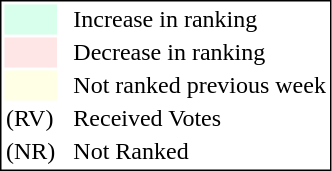<table style="border:1px solid black;">
<tr>
<td style="background:#D8FFEB; width:20px;"></td>
<td> </td>
<td>Increase in ranking</td>
</tr>
<tr>
<td style="background:#FFE6E6; width:20px;"></td>
<td> </td>
<td>Decrease in ranking</td>
</tr>
<tr>
<td style="background:#FFFFE6; width:20px;"></td>
<td> </td>
<td>Not ranked previous week</td>
</tr>
<tr>
<td>(RV)</td>
<td> </td>
<td>Received Votes</td>
</tr>
<tr>
<td>(NR)</td>
<td> </td>
<td>Not Ranked</td>
</tr>
</table>
